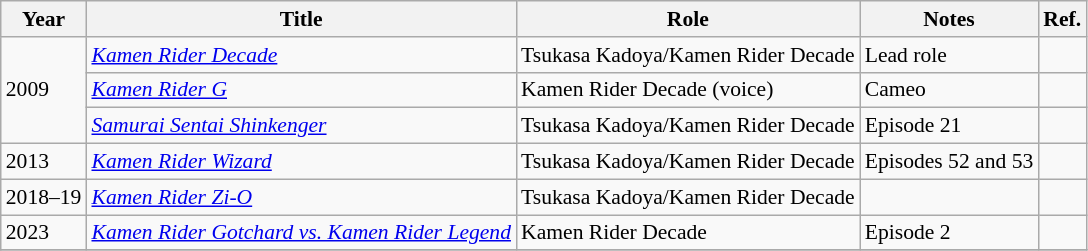<table class="wikitable" style="font-size: 90%;">
<tr>
<th>Year</th>
<th>Title</th>
<th>Role</th>
<th>Notes</th>
<th>Ref.</th>
</tr>
<tr>
<td rowspan="3">2009</td>
<td><em><a href='#'>Kamen Rider Decade</a></em></td>
<td>Tsukasa Kadoya/Kamen Rider Decade</td>
<td>Lead role</td>
<td></td>
</tr>
<tr>
<td><em><a href='#'>Kamen Rider G</a></em></td>
<td>Kamen Rider Decade (voice)</td>
<td>Cameo</td>
<td></td>
</tr>
<tr>
<td><em><a href='#'>Samurai Sentai Shinkenger</a></em></td>
<td>Tsukasa Kadoya/Kamen Rider Decade</td>
<td>Episode 21</td>
<td></td>
</tr>
<tr>
<td>2013</td>
<td><em><a href='#'>Kamen Rider Wizard</a></em></td>
<td>Tsukasa Kadoya/Kamen Rider Decade</td>
<td>Episodes 52 and 53</td>
<td></td>
</tr>
<tr>
<td>2018–19</td>
<td><em><a href='#'>Kamen Rider Zi-O</a></em></td>
<td>Tsukasa Kadoya/Kamen Rider Decade</td>
<td></td>
<td></td>
</tr>
<tr>
<td>2023</td>
<td><em><a href='#'>Kamen Rider Gotchard vs. Kamen Rider Legend</a></em></td>
<td>Kamen Rider Decade</td>
<td>Episode 2</td>
<td></td>
</tr>
<tr>
</tr>
</table>
